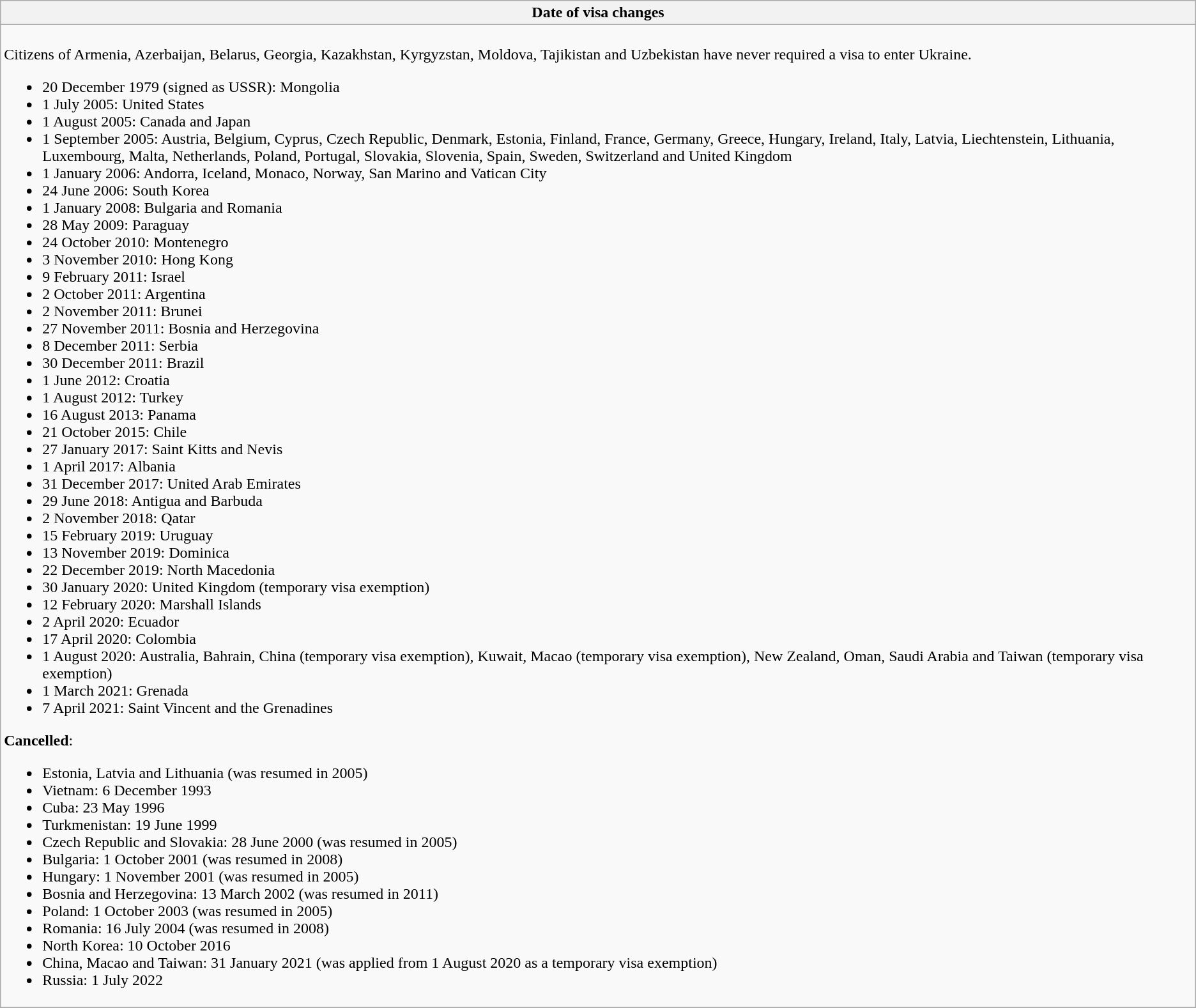<table class="wikitable collapsible collapsed">
<tr>
<th style="width:100%;";">Date of visa changes</th>
</tr>
<tr>
<td><br>Citizens of Armenia, Azerbaijan, Belarus, Georgia, Kazakhstan, Kyrgyzstan, Moldova, Tajikistan and Uzbekistan have never required a visa to enter Ukraine.<ul><li>20 December 1979 (signed as USSR): Mongolia</li><li>1 July 2005: United States</li><li>1 August 2005: Canada and Japan</li><li>1 September 2005: Austria, Belgium, Cyprus, Czech Republic, Denmark, Estonia, Finland, France, Germany, Greece, Hungary, Ireland, Italy, Latvia, Liechtenstein, Lithuania, Luxembourg, Malta, Netherlands, Poland, Portugal, Slovakia, Slovenia, Spain, Sweden, Switzerland and United Kingdom</li><li>1 January 2006: Andorra, Iceland, Monaco, Norway, San Marino and Vatican City</li><li>24 June 2006: South Korea</li><li>1 January 2008: Bulgaria and Romania</li><li>28 May 2009: Paraguay</li><li>24 October 2010: Montenegro</li><li>3 November 2010: Hong Kong</li><li>9 February 2011: Israel</li><li>2 October 2011: Argentina</li><li>2 November 2011: Brunei</li><li>27 November 2011: Bosnia and Herzegovina</li><li>8 December 2011: Serbia</li><li>30 December 2011: Brazil</li><li>1 June 2012: Croatia</li><li>1 August 2012: Turkey</li><li>16 August 2013: Panama</li><li>21 October 2015: Chile</li><li>27 January 2017: Saint Kitts and Nevis</li><li>1 April 2017: Albania</li><li>31 December 2017: United Arab Emirates</li><li>29 June 2018: Antigua and Barbuda</li><li>2 November 2018: Qatar</li><li>15 February 2019: Uruguay</li><li>13 November 2019: Dominica</li><li>22 December 2019: North Macedonia</li><li>30 January 2020: United Kingdom (temporary visa exemption)</li><li>12 February 2020: Marshall Islands</li><li>2 April 2020: Ecuador</li><li>17 April 2020: Colombia</li><li>1 August 2020: Australia, Bahrain, China (temporary visa exemption), Kuwait, Macao (temporary visa exemption), New Zealand, Oman, Saudi Arabia and Taiwan (temporary visa exemption)</li><li>1 March 2021: Grenada</li><li>7 April 2021: Saint Vincent and the Grenadines</li></ul><strong>Cancelled</strong>:<ul><li>Estonia, Latvia and Lithuania (was resumed in 2005)</li><li>Vietnam: 6 December 1993</li><li>Cuba: 23 May 1996</li><li>Turkmenistan: 19 June 1999</li><li>Czech Republic and Slovakia: 28 June 2000 (was resumed in 2005)</li><li>Bulgaria: 1 October 2001 (was resumed in 2008)</li><li>Hungary: 1 November 2001 (was resumed in 2005)</li><li>Bosnia and Herzegovina: 13 March 2002 (was resumed in 2011)</li><li>Poland: 1 October 2003 (was resumed in 2005)</li><li>Romania: 16 July 2004 (was resumed in 2008)</li><li>North Korea: 10 October 2016</li><li>China, Macao and Taiwan: 31 January 2021 (was applied from 1 August 2020 as a temporary visa exemption)</li><li>Russia: 1 July 2022</li></ul></td>
</tr>
<tr>
</tr>
</table>
